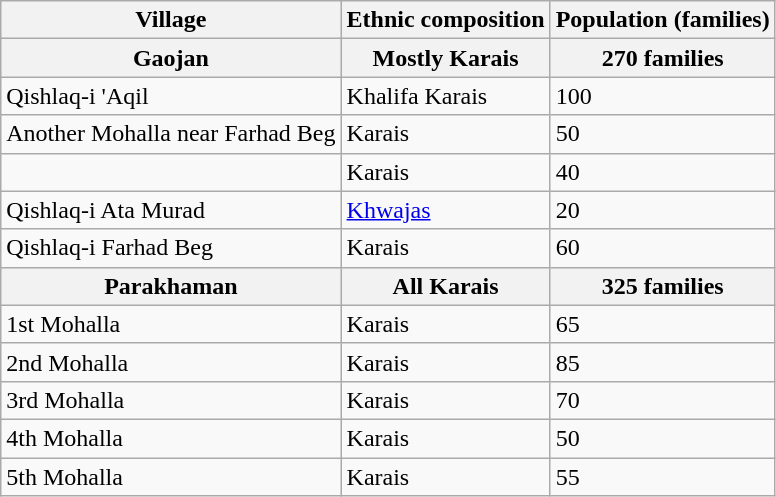<table class="wikitable">
<tr>
<th>Village</th>
<th>Ethnic composition</th>
<th>Population (families)</th>
</tr>
<tr>
<th>Gaojan</th>
<th>Mostly Karais</th>
<th>270 families</th>
</tr>
<tr>
<td>Qishlaq-i 'Aqil<br></td>
<td>Khalifa Karais</td>
<td>100</td>
</tr>
<tr>
<td>Another Mohalla near Farhad Beg</td>
<td>Karais</td>
<td>50</td>
</tr>
<tr>
<td><br></td>
<td>Karais</td>
<td>40</td>
</tr>
<tr>
<td>Qishlaq-i Ata Murad<br></td>
<td><a href='#'>Khwajas</a></td>
<td>20</td>
</tr>
<tr>
<td>Qishlaq-i Farhad Beg<br></td>
<td>Karais</td>
<td>60</td>
</tr>
<tr>
<th>Parakhaman</th>
<th>All Karais</th>
<th>325 families</th>
</tr>
<tr>
<td>1st Mohalla<br></td>
<td>Karais</td>
<td>65</td>
</tr>
<tr>
<td>2nd Mohalla<br></td>
<td>Karais</td>
<td>85</td>
</tr>
<tr>
<td>3rd Mohalla<br></td>
<td>Karais</td>
<td>70</td>
</tr>
<tr>
<td>4th Mohalla<br></td>
<td>Karais</td>
<td>50</td>
</tr>
<tr>
<td>5th Mohalla<br></td>
<td>Karais</td>
<td>55</td>
</tr>
</table>
